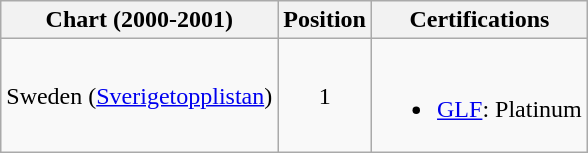<table class="wikitable plainrowheaders">
<tr>
<th scope="col">Chart (2000-2001)</th>
<th scope="col">Position</th>
<th scope="col">Certifications</th>
</tr>
<tr>
<td>Sweden (<a href='#'>Sverigetopplistan</a>)</td>
<td style="text-align:center">1</td>
<td><br><ul><li><a href='#'>GLF</a>: Platinum</li></ul></td>
</tr>
</table>
